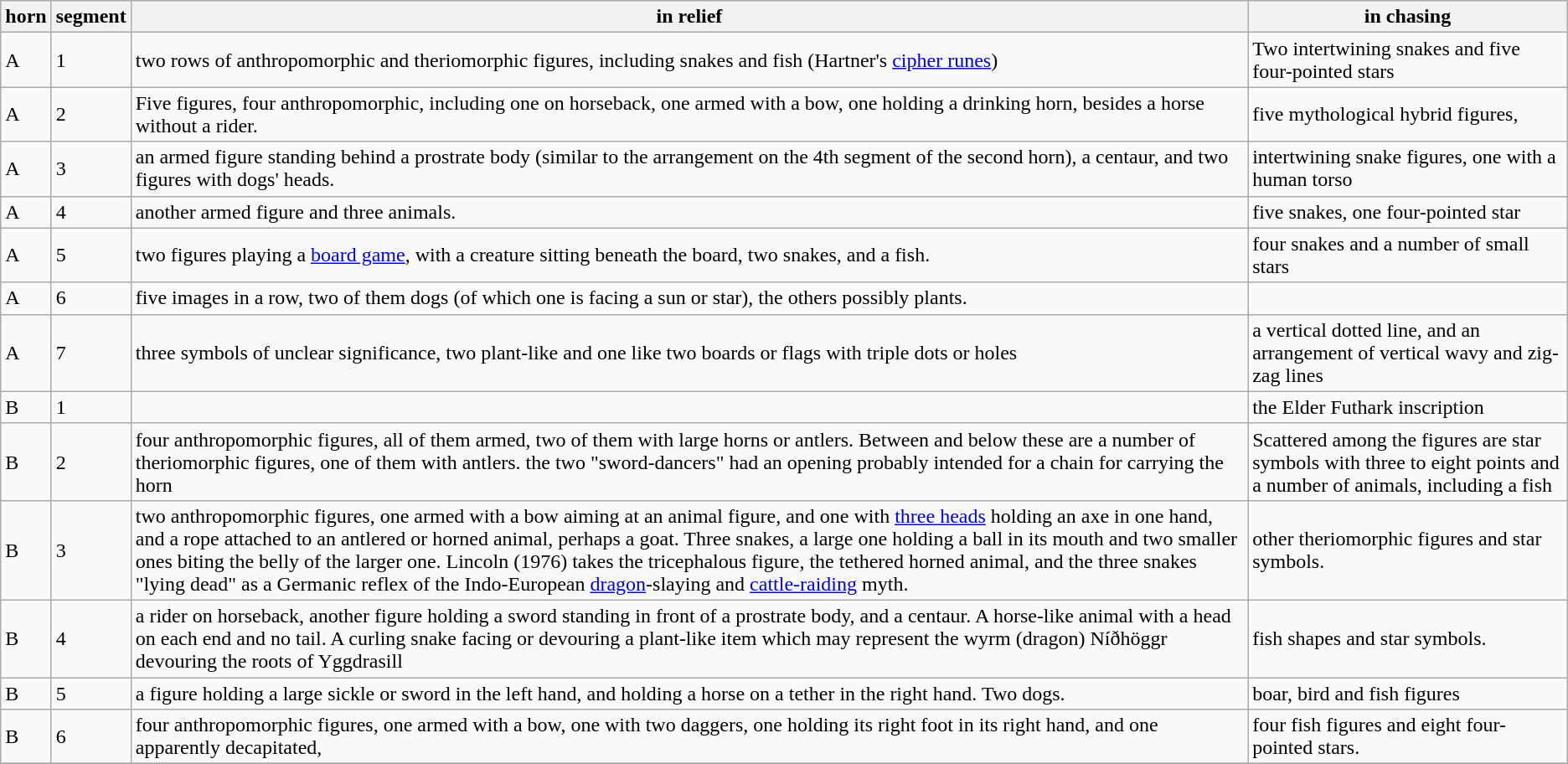<table class="wikitable">
<tr>
<th>horn</th>
<th>segment</th>
<th>in relief</th>
<th>in chasing</th>
</tr>
<tr>
<td>A</td>
<td>1</td>
<td>two rows of   anthropomorphic and theriomorphic figures, including snakes and fish (Hartner's <a href='#'>cipher runes</a>)</td>
<td>Two intertwining snakes and five four-pointed stars</td>
</tr>
<tr>
<td>A</td>
<td>2</td>
<td>Five figures, four anthropomorphic, including one on horseback, one armed with a bow, one holding a drinking horn, besides a horse without a rider.</td>
<td>five mythological hybrid figures,</td>
</tr>
<tr>
<td>A</td>
<td>3</td>
<td>an armed figure standing behind a prostrate body (similar to the arrangement on the 4th segment of the second horn), a centaur, and two figures with dogs' heads.</td>
<td>intertwining snake figures, one with a human torso</td>
</tr>
<tr>
<td>A</td>
<td>4</td>
<td>another armed figure and three animals.</td>
<td>five snakes, one four-pointed star</td>
</tr>
<tr>
<td>A</td>
<td>5</td>
<td>two figures playing a <a href='#'>board game</a>, with a creature sitting beneath the board,  two snakes, and a fish.</td>
<td>four snakes and a number of small stars</td>
</tr>
<tr>
<td>A</td>
<td>6</td>
<td>five images in a row, two of them dogs (of which one is facing a sun or star), the others possibly plants.</td>
<td></td>
</tr>
<tr>
<td>A</td>
<td>7</td>
<td>three symbols of unclear significance, two plant-like and one like two boards or flags with triple dots or holes</td>
<td>a vertical dotted line, and an arrangement of vertical wavy and zig-zag lines</td>
</tr>
<tr>
<td>B</td>
<td>1</td>
<td></td>
<td>the Elder Futhark inscription</td>
</tr>
<tr>
<td>B</td>
<td>2</td>
<td>four anthropomorphic figures, all of them armed, two of them with large horns or antlers. Between and below these are a number of theriomorphic figures, one of them with antlers. the two "sword-dancers" had an opening probably intended for a chain for carrying the horn</td>
<td>Scattered among the figures are star symbols with three to eight points and a number of animals, including a fish</td>
</tr>
<tr>
<td>B</td>
<td>3</td>
<td>two anthropomorphic figures, one armed with a bow aiming at an animal figure, and one with <a href='#'>three heads</a> holding an axe in one hand, and a rope attached to an antlered or horned animal, perhaps a goat. Three snakes, a large one holding a ball in its mouth and two smaller ones biting the belly of the larger one. Lincoln (1976) takes the tricephalous figure, the tethered horned animal, and the three snakes "lying dead" as a Germanic reflex of the Indo-European <a href='#'>dragon</a>-slaying and <a href='#'>cattle-raiding</a> myth.</td>
<td>other theriomorphic figures  and star symbols.</td>
</tr>
<tr>
<td>B</td>
<td>4</td>
<td>a rider on horseback, another figure holding a sword standing in front of a prostrate body, and a centaur. A horse-like animal with a head on each end and no tail. A curling snake facing or devouring a plant-like item which may represent the wyrm (dragon) Níðhöggr devouring the roots of Yggdrasill</td>
<td>fish shapes and star symbols.</td>
</tr>
<tr>
<td>B</td>
<td>5</td>
<td>a figure holding a large sickle or sword in the left hand, and holding a horse on a tether in the right hand. Two dogs.</td>
<td>boar, bird and fish figures</td>
</tr>
<tr>
<td>B</td>
<td>6</td>
<td>four anthropomorphic figures, one armed with a bow, one with two daggers, one holding its right foot in its right hand, and one apparently decapitated,</td>
<td>four fish figures and eight four-pointed stars.</td>
</tr>
<tr>
</tr>
</table>
